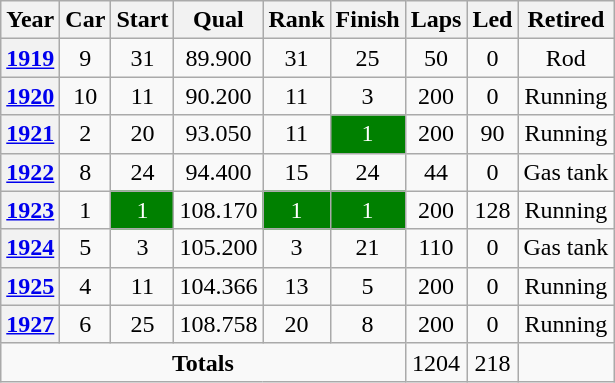<table class="wikitable" style="text-align:center">
<tr>
<th>Year</th>
<th>Car</th>
<th>Start</th>
<th>Qual</th>
<th>Rank</th>
<th>Finish</th>
<th>Laps</th>
<th>Led</th>
<th>Retired</th>
</tr>
<tr>
<th><a href='#'>1919</a></th>
<td>9</td>
<td>31</td>
<td>89.900</td>
<td>31</td>
<td>25</td>
<td>50</td>
<td>0</td>
<td>Rod</td>
</tr>
<tr>
<th><a href='#'>1920</a></th>
<td>10</td>
<td>11</td>
<td>90.200</td>
<td>11</td>
<td>3</td>
<td>200</td>
<td>0</td>
<td>Running</td>
</tr>
<tr>
<th><a href='#'>1921</a></th>
<td>2</td>
<td>20</td>
<td>93.050</td>
<td>11</td>
<td style="background:green;color:white">1</td>
<td>200</td>
<td>90</td>
<td>Running</td>
</tr>
<tr>
<th><a href='#'>1922</a></th>
<td>8</td>
<td>24</td>
<td>94.400</td>
<td>15</td>
<td>24</td>
<td>44</td>
<td>0</td>
<td>Gas tank</td>
</tr>
<tr>
<th><a href='#'>1923</a></th>
<td>1</td>
<td style="background:green;color:white">1</td>
<td>108.170</td>
<td style="background:green;color:white">1</td>
<td style="background:green;color:white">1</td>
<td>200</td>
<td>128</td>
<td>Running</td>
</tr>
<tr>
<th><a href='#'>1924</a></th>
<td>5</td>
<td>3</td>
<td>105.200</td>
<td>3</td>
<td>21</td>
<td>110</td>
<td>0</td>
<td>Gas tank</td>
</tr>
<tr>
<th><a href='#'>1925</a></th>
<td>4</td>
<td>11</td>
<td>104.366</td>
<td>13</td>
<td>5</td>
<td>200</td>
<td>0</td>
<td>Running</td>
</tr>
<tr>
<th><a href='#'>1927</a></th>
<td>6</td>
<td>25</td>
<td>108.758</td>
<td>20</td>
<td>8</td>
<td>200</td>
<td>0</td>
<td>Running</td>
</tr>
<tr>
<td colspan=6><strong>Totals</strong></td>
<td>1204</td>
<td>218</td>
<td></td>
</tr>
</table>
